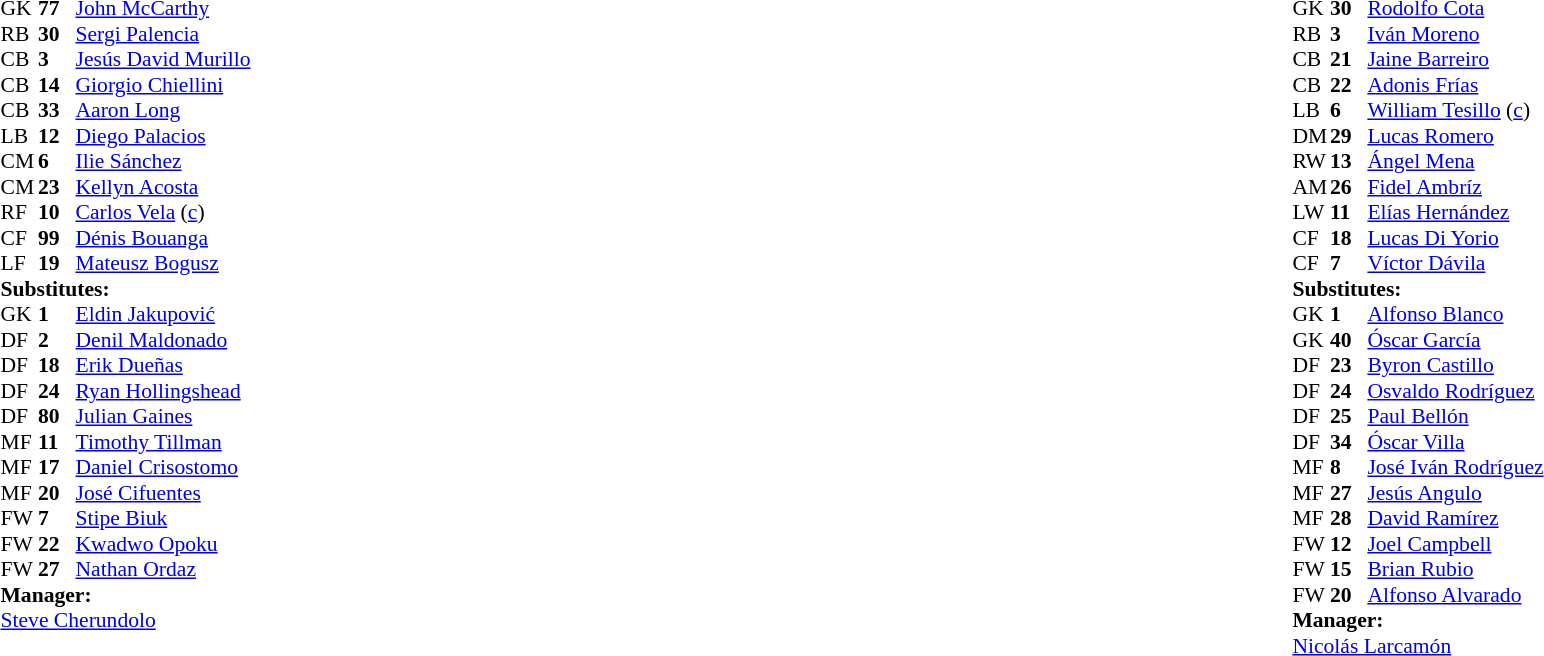<table width="100%">
<tr>
<td valign="top" width="40%"><br><table style="font-size:90%" cellspacing="0" cellpadding="0">
<tr>
<th width=25></th>
<th width=25></th>
</tr>
<tr>
<td>GK</td>
<td><strong>77</strong></td>
<td> <a href='#'>John McCarthy</a></td>
</tr>
<tr>
<td>RB</td>
<td><strong>30</strong></td>
<td> <a href='#'>Sergi Palencia</a></td>
<td></td>
<td></td>
</tr>
<tr>
<td>CB</td>
<td><strong>3</strong></td>
<td> <a href='#'>Jesús David Murillo</a></td>
<td></td>
</tr>
<tr>
<td>CB</td>
<td><strong>14</strong></td>
<td> <a href='#'>Giorgio Chiellini</a></td>
<td></td>
<td></td>
</tr>
<tr>
<td>CB</td>
<td><strong>33</strong></td>
<td> <a href='#'>Aaron Long</a></td>
<td></td>
<td></td>
</tr>
<tr>
<td>LB</td>
<td><strong>12</strong></td>
<td> <a href='#'>Diego Palacios</a></td>
<td></td>
</tr>
<tr>
<td>CM</td>
<td><strong>6</strong></td>
<td> <a href='#'>Ilie Sánchez</a></td>
<td></td>
<td></td>
</tr>
<tr>
<td>CM</td>
<td><strong>23</strong></td>
<td> <a href='#'>Kellyn Acosta</a></td>
</tr>
<tr>
<td>RF</td>
<td><strong>10</strong></td>
<td> <a href='#'>Carlos Vela</a> (<a href='#'>c</a>)</td>
<td></td>
<td></td>
</tr>
<tr>
<td>CF</td>
<td><strong>99</strong></td>
<td> <a href='#'>Dénis Bouanga</a></td>
</tr>
<tr>
<td>LF</td>
<td><strong>19</strong></td>
<td> <a href='#'>Mateusz Bogusz</a></td>
</tr>
<tr>
<td colspan=3><strong>Substitutes:</strong></td>
</tr>
<tr>
<td>GK</td>
<td><strong>1</strong></td>
<td> <a href='#'>Eldin Jakupović</a></td>
</tr>
<tr>
<td>DF</td>
<td><strong>2</strong></td>
<td> <a href='#'>Denil Maldonado</a></td>
<td></td>
<td></td>
</tr>
<tr>
<td>DF</td>
<td><strong>18</strong></td>
<td> <a href='#'>Erik Dueñas</a></td>
</tr>
<tr>
<td>DF</td>
<td><strong>24</strong></td>
<td> <a href='#'>Ryan Hollingshead</a></td>
<td></td>
<td></td>
</tr>
<tr>
<td>DF</td>
<td><strong>80</strong></td>
<td> <a href='#'>Julian Gaines</a></td>
</tr>
<tr>
<td>MF</td>
<td><strong>11</strong></td>
<td> <a href='#'>Timothy Tillman</a></td>
<td></td>
<td></td>
</tr>
<tr>
<td>MF</td>
<td><strong>17</strong></td>
<td> <a href='#'>Daniel Crisostomo</a></td>
</tr>
<tr>
<td>MF</td>
<td><strong>20</strong></td>
<td> <a href='#'>José Cifuentes</a></td>
<td></td>
<td></td>
</tr>
<tr>
<td>FW</td>
<td><strong>7</strong></td>
<td> <a href='#'>Stipe Biuk</a></td>
<td></td>
<td></td>
</tr>
<tr>
<td>FW</td>
<td><strong>22</strong></td>
<td> <a href='#'>Kwadwo Opoku</a></td>
</tr>
<tr>
<td>FW</td>
<td><strong>27</strong></td>
<td> <a href='#'>Nathan Ordaz</a></td>
</tr>
<tr>
<td colspan=3><strong>Manager:</strong></td>
</tr>
<tr>
<td colspan=3> <a href='#'>Steve Cherundolo</a></td>
</tr>
</table>
</td>
<td valign="top"></td>
<td valign="top" width="50%"><br><table style="font-size:90%; margin:auto" cellspacing="0" cellpadding="0">
<tr>
<th width=25></th>
<th width=25></th>
</tr>
<tr>
<td>GK</td>
<td><strong>30</strong></td>
<td> <a href='#'>Rodolfo Cota</a></td>
</tr>
<tr>
<td>RB</td>
<td><strong>3</strong></td>
<td> <a href='#'>Iván Moreno</a></td>
<td></td>
<td></td>
</tr>
<tr>
<td>CB</td>
<td><strong>21</strong></td>
<td> <a href='#'>Jaine Barreiro</a></td>
<td></td>
</tr>
<tr>
<td>CB</td>
<td><strong>22</strong></td>
<td> <a href='#'>Adonis Frías</a></td>
<td></td>
</tr>
<tr>
<td>LB</td>
<td><strong>6</strong></td>
<td> <a href='#'>William Tesillo</a> (<a href='#'>c</a>)</td>
</tr>
<tr>
<td>DM</td>
<td><strong>29</strong></td>
<td> <a href='#'>Lucas Romero</a></td>
</tr>
<tr>
<td>RW</td>
<td><strong>13</strong></td>
<td> <a href='#'>Ángel Mena</a></td>
<td></td>
<td></td>
</tr>
<tr>
<td>AM</td>
<td><strong>26</strong></td>
<td> <a href='#'>Fidel Ambríz</a></td>
<td></td>
</tr>
<tr>
<td>LW</td>
<td><strong>11</strong></td>
<td> <a href='#'>Elías Hernández</a></td>
<td></td>
<td></td>
</tr>
<tr>
<td>CF</td>
<td><strong>18</strong></td>
<td> <a href='#'>Lucas Di Yorio</a></td>
<td></td>
<td></td>
</tr>
<tr>
<td>CF</td>
<td><strong>7</strong></td>
<td> <a href='#'>Víctor Dávila</a></td>
</tr>
<tr>
<td colspan=3><strong>Substitutes:</strong></td>
</tr>
<tr>
<td>GK</td>
<td><strong>1</strong></td>
<td> <a href='#'>Alfonso Blanco</a></td>
</tr>
<tr>
<td>GK</td>
<td><strong>40</strong></td>
<td> <a href='#'>Óscar García</a></td>
</tr>
<tr>
<td>DF</td>
<td><strong>23</strong></td>
<td> <a href='#'>Byron Castillo</a></td>
</tr>
<tr>
<td>DF</td>
<td><strong>24</strong></td>
<td> <a href='#'>Osvaldo Rodríguez</a></td>
<td></td>
<td></td>
</tr>
<tr>
<td>DF</td>
<td><strong>25</strong></td>
<td> <a href='#'>Paul Bellón</a></td>
</tr>
<tr>
<td>DF</td>
<td><strong>34</strong></td>
<td> <a href='#'>Óscar Villa</a></td>
</tr>
<tr>
<td>MF</td>
<td><strong>8</strong></td>
<td> <a href='#'>José Iván Rodríguez</a></td>
</tr>
<tr>
<td>MF</td>
<td><strong>27</strong></td>
<td> <a href='#'>Jesús Angulo</a></td>
</tr>
<tr>
<td>MF</td>
<td><strong>28</strong></td>
<td> <a href='#'>David Ramírez</a></td>
</tr>
<tr>
<td>FW</td>
<td><strong>12</strong></td>
<td> <a href='#'>Joel Campbell</a></td>
<td></td>
<td></td>
</tr>
<tr>
<td>FW</td>
<td><strong>15</strong></td>
<td> <a href='#'>Brian Rubio</a></td>
<td></td>
<td></td>
</tr>
<tr>
<td>FW</td>
<td><strong>20</strong></td>
<td> <a href='#'>Alfonso Alvarado</a></td>
<td></td>
<td></td>
</tr>
<tr>
<td colspan=3><strong>Manager:</strong></td>
</tr>
<tr>
<td colspan=3> <a href='#'>Nicolás Larcamón</a></td>
</tr>
</table>
</td>
</tr>
</table>
